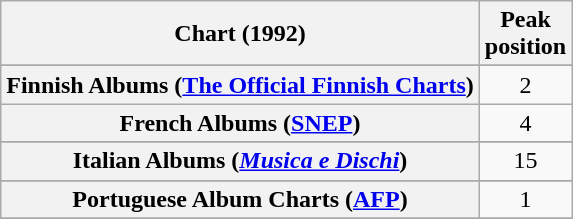<table class="wikitable sortable plainrowheaders">
<tr>
<th>Chart (1992)</th>
<th>Peak<br>position</th>
</tr>
<tr>
</tr>
<tr>
</tr>
<tr>
</tr>
<tr>
<th scope="row">Finnish Albums (<a href='#'>The Official Finnish Charts</a>)</th>
<td align="center">2</td>
</tr>
<tr>
<th scope="row">French Albums (<a href='#'>SNEP</a>)</th>
<td align="center">4</td>
</tr>
<tr>
</tr>
<tr>
<th scope="row">Italian Albums (<em><a href='#'>Musica e Dischi</a></em>)</th>
<td align="center">15</td>
</tr>
<tr>
</tr>
<tr>
<th scope="row">Portuguese Album Charts (<a href='#'>AFP</a>)</th>
<td align="center">1</td>
</tr>
<tr>
</tr>
<tr>
</tr>
<tr>
</tr>
</table>
